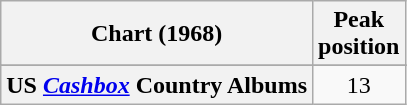<table class="wikitable plainrowheaders" style="text-align:center">
<tr>
<th scope="col">Chart (1968)</th>
<th scope="col">Peak<br>position</th>
</tr>
<tr>
</tr>
<tr>
<th scope="row">US <em><a href='#'>Cashbox</a></em> Country Albums</th>
<td align="center">13</td>
</tr>
</table>
